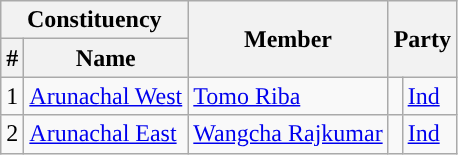<table class="wikitable sortable">
<tr>
<th colspan="2">Constituency</th>
<th rowspan="2">Member</th>
<th colspan="2" rowspan="2">Party</th>
</tr>
<tr>
<th>#</th>
<th>Name</th>
</tr>
<tr>
<td>1</td>
<td><a href='#'>Arunachal West</a></td>
<td><a href='#'>Tomo Riba</a></td>
<td style="background-color: "></td>
<td><a href='#'>Ind</a></td>
</tr>
<tr>
<td>2</td>
<td><a href='#'>Arunachal East</a></td>
<td><a href='#'>Wangcha Rajkumar</a></td>
<td style="background-color: "></td>
<td><a href='#'>Ind</a></td>
</tr>
</table>
